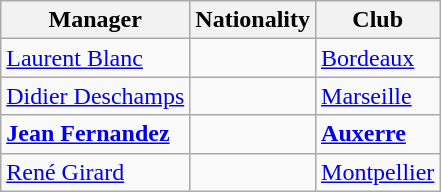<table class="wikitable">
<tr>
<th>Manager</th>
<th>Nationality</th>
<th>Club</th>
</tr>
<tr>
<td><a href='#'>Laurent Blanc</a></td>
<td></td>
<td><a href='#'>Bordeaux</a></td>
</tr>
<tr>
<td><a href='#'>Didier Deschamps</a></td>
<td></td>
<td><a href='#'>Marseille</a></td>
</tr>
<tr>
<td><strong><a href='#'>Jean Fernandez</a></strong></td>
<td><strong></strong></td>
<td><strong><a href='#'>Auxerre</a></strong></td>
</tr>
<tr>
<td><a href='#'>René Girard</a></td>
<td></td>
<td><a href='#'>Montpellier</a></td>
</tr>
</table>
